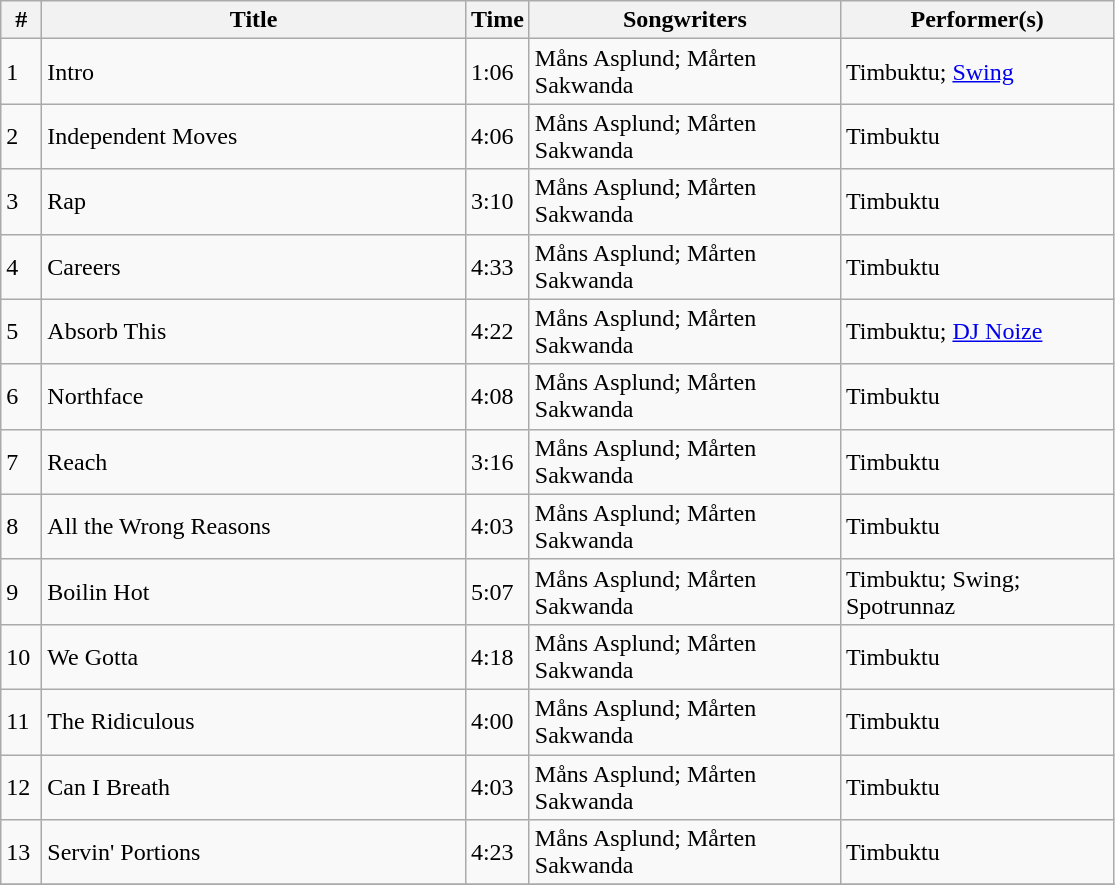<table class="wikitable">
<tr>
<th align="center" width="20">#</th>
<th align="center" width="275">Title</th>
<th align="center" width="33">Time</th>
<th align="center" width="200">Songwriters</th>
<th align="center" width="175">Performer(s)</th>
</tr>
<tr>
<td>1</td>
<td>Intro</td>
<td>1:06</td>
<td>Måns Asplund; Mårten Sakwanda</td>
<td>Timbuktu; <a href='#'>Swing</a></td>
</tr>
<tr>
<td>2</td>
<td>Independent Moves</td>
<td>4:06</td>
<td>Måns Asplund; Mårten Sakwanda</td>
<td>Timbuktu</td>
</tr>
<tr>
<td>3</td>
<td>Rap</td>
<td>3:10</td>
<td>Måns Asplund; Mårten Sakwanda</td>
<td>Timbuktu</td>
</tr>
<tr>
<td>4</td>
<td>Careers</td>
<td>4:33</td>
<td>Måns Asplund; Mårten Sakwanda</td>
<td>Timbuktu</td>
</tr>
<tr>
<td>5</td>
<td>Absorb This</td>
<td>4:22</td>
<td>Måns Asplund; Mårten Sakwanda</td>
<td>Timbuktu; <a href='#'>DJ Noize</a></td>
</tr>
<tr>
<td>6</td>
<td>Northface</td>
<td>4:08</td>
<td>Måns Asplund; Mårten Sakwanda</td>
<td>Timbuktu</td>
</tr>
<tr>
<td>7</td>
<td>Reach</td>
<td>3:16</td>
<td>Måns Asplund; Mårten Sakwanda</td>
<td>Timbuktu</td>
</tr>
<tr>
<td>8</td>
<td>All the Wrong Reasons</td>
<td>4:03</td>
<td>Måns Asplund; Mårten Sakwanda</td>
<td>Timbuktu</td>
</tr>
<tr>
<td>9</td>
<td>Boilin Hot</td>
<td>5:07</td>
<td>Måns Asplund; Mårten Sakwanda</td>
<td>Timbuktu; Swing; Spotrunnaz</td>
</tr>
<tr>
<td>10</td>
<td>We Gotta</td>
<td>4:18</td>
<td>Måns Asplund; Mårten Sakwanda</td>
<td>Timbuktu</td>
</tr>
<tr>
<td>11</td>
<td>The Ridiculous</td>
<td>4:00</td>
<td>Måns Asplund; Mårten Sakwanda</td>
<td>Timbuktu</td>
</tr>
<tr>
<td>12</td>
<td>Can I Breath</td>
<td>4:03</td>
<td>Måns Asplund; Mårten Sakwanda</td>
<td>Timbuktu</td>
</tr>
<tr>
<td>13</td>
<td>Servin' Portions</td>
<td>4:23</td>
<td>Måns Asplund; Mårten Sakwanda</td>
<td>Timbuktu</td>
</tr>
<tr>
</tr>
</table>
